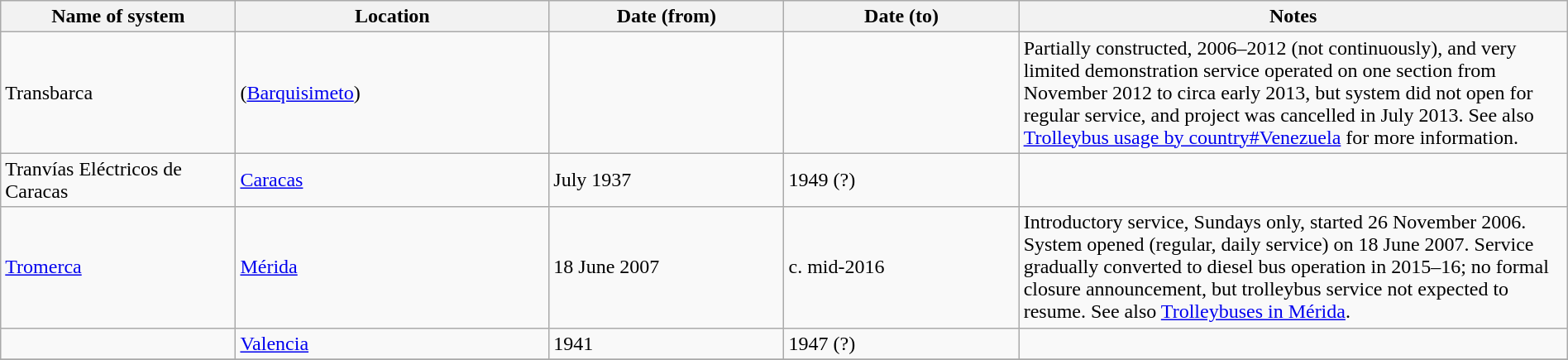<table class="wikitable" width=100%>
<tr>
<th width=15%>Name of system</th>
<th width=20%>Location</th>
<th width=15%>Date (from)</th>
<th width=15%>Date (to)</th>
<th width=35%>Notes</th>
</tr>
<tr>
<td>Transbarca</td>
<td>(<a href='#'>Barquisimeto</a>)</td>
<td> </td>
<td> </td>
<td>Partially constructed, 2006–2012 (not continuous­ly), and very limited demonstration service operated on one section from November 2012 to circa early 2013, but system did not open for regular service, and project was cancelled in July 2013. See also <a href='#'>Trolleybus usage by country#Venezuela</a> for more information.</td>
</tr>
<tr>
<td>Tranvías Eléctricos de Caracas</td>
<td><a href='#'>Caracas</a></td>
<td>July 1937</td>
<td>1949 (?)</td>
<td> </td>
</tr>
<tr>
<td><a href='#'>Tromerca</a></td>
<td><a href='#'>Mérida</a></td>
<td>18 June 2007</td>
<td>c. mid-2016</td>
<td>Introductory service, Sundays only, started 26 November 2006. System opened (regular, daily service) on 18 June 2007. Service gradually converted to diesel bus operation in 2015–16; no formal closure announcement, but trolleybus service not expected to resume. See also <a href='#'>Trolleybuses in Mérida</a>.</td>
</tr>
<tr>
<td> </td>
<td><a href='#'>Valencia</a></td>
<td>1941</td>
<td>1947 (?)</td>
<td> </td>
</tr>
<tr>
</tr>
</table>
